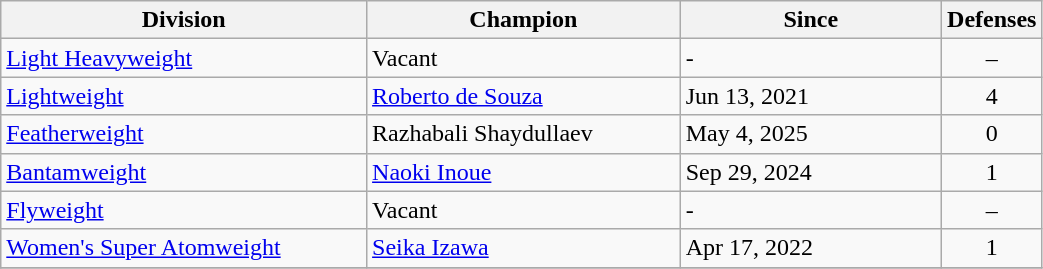<table class="wikitable" width="55%">
<tr>
<th width="35%">Division</th>
<th width="30%">Champion</th>
<th width="25%">Since</th>
<th width="5%">Defenses</th>
</tr>
<tr>
<td><a href='#'>Light Heavyweight</a></td>
<td> Vacant</td>
<td>-</td>
<td style="text-align:center;">–</td>
</tr>
<tr>
<td><a href='#'>Lightweight</a></td>
<td> <a href='#'>Roberto de Souza</a></td>
<td>Jun 13, 2021</td>
<td style="text-align:center;">4</td>
</tr>
<tr>
<td><a href='#'>Featherweight</a></td>
<td> Razhabali Shaydullaev</td>
<td>May 4, 2025</td>
<td style="text-align:center;">0</td>
</tr>
<tr>
<td><a href='#'>Bantamweight</a></td>
<td> <a href='#'>Naoki Inoue</a></td>
<td>Sep 29, 2024</td>
<td style="text-align:center;">1</td>
</tr>
<tr>
<td><a href='#'>Flyweight</a></td>
<td> Vacant</td>
<td>-</td>
<td style="text-align:center;">–</td>
</tr>
<tr>
<td><a href='#'>Women's Super Atomweight</a></td>
<td> <a href='#'>Seika Izawa</a></td>
<td>Apr 17, 2022</td>
<td style="text-align:center;">1</td>
</tr>
<tr>
</tr>
</table>
